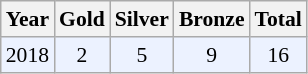<table class="sortable wikitable" style="font-size: 90%;">
<tr>
<th>Year</th>
<th>Gold</th>
<th>Silver</th>
<th>Bronze</th>
<th>Total</th>
</tr>
<tr style="background:#ECF2FF">
<td align="center">2018</td>
<td align="center">2</td>
<td align="center">5</td>
<td align="center">9</td>
<td align="center">16</td>
</tr>
</table>
